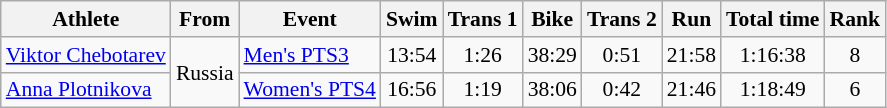<table class="wikitable" style="font-size:90%; text-align:center">
<tr>
<th>Athlete</th>
<th>From</th>
<th>Event</th>
<th>Swim</th>
<th>Trans 1</th>
<th>Bike</th>
<th>Trans 2</th>
<th>Run</th>
<th>Total time</th>
<th>Rank</th>
</tr>
<tr>
<td align=left><a href='#'>Viktor Chebotarev</a></td>
<td rowspan=2>Russia</td>
<td align=left><a href='#'>Men's PTS3</a></td>
<td>13:54</td>
<td>1:26</td>
<td>38:29</td>
<td>0:51</td>
<td>21:58</td>
<td>1:16:38</td>
<td>8</td>
</tr>
<tr>
<td align=left><a href='#'>Anna Plotnikova</a></td>
<td align=left><a href='#'>Women's PTS4</a></td>
<td>16:56</td>
<td>1:19</td>
<td>38:06</td>
<td>0:42</td>
<td>21:46</td>
<td>1:18:49</td>
<td>6</td>
</tr>
</table>
